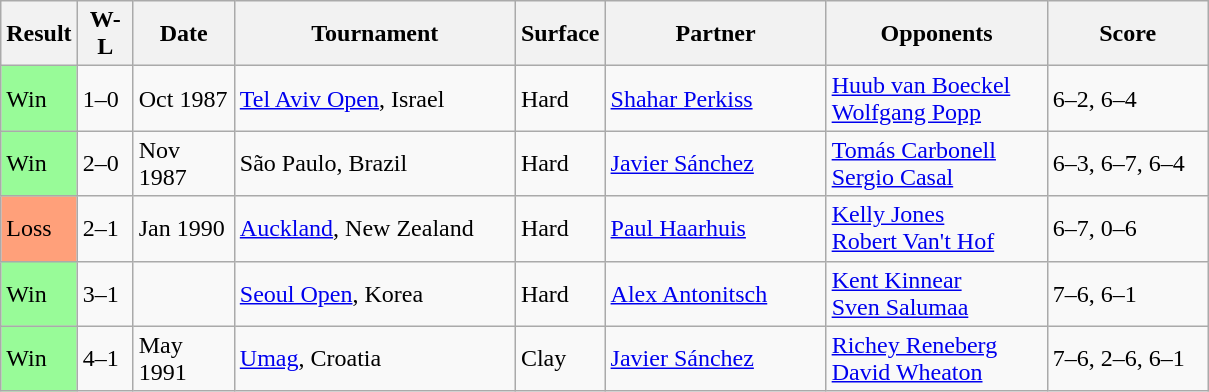<table class="sortable wikitable">
<tr>
<th style="width:40px">Result</th>
<th style="width:30px" class="unsortable">W-L</th>
<th style="width:60px">Date</th>
<th style="width:180px">Tournament</th>
<th style="width:50px">Surface</th>
<th style="width:140px">Partner</th>
<th style="width:140px">Opponents</th>
<th style="width:100px" class="unsortable">Score</th>
</tr>
<tr>
<td style="background:#98fb98;">Win</td>
<td>1–0</td>
<td>Oct 1987</td>
<td><a href='#'>Tel Aviv Open</a>, Israel</td>
<td>Hard</td>
<td> <a href='#'>Shahar Perkiss</a></td>
<td> <a href='#'>Huub van Boeckel</a> <br>  <a href='#'>Wolfgang Popp</a></td>
<td>6–2, 6–4</td>
</tr>
<tr>
<td style="background:#98fb98;">Win</td>
<td>2–0</td>
<td>Nov 1987</td>
<td>São Paulo, Brazil</td>
<td>Hard</td>
<td> <a href='#'>Javier Sánchez</a></td>
<td> <a href='#'>Tomás Carbonell</a> <br>  <a href='#'>Sergio Casal</a></td>
<td>6–3, 6–7, 6–4</td>
</tr>
<tr>
<td style="background:#ffa07a;">Loss</td>
<td>2–1</td>
<td>Jan 1990</td>
<td><a href='#'>Auckland</a>, New Zealand</td>
<td>Hard</td>
<td> <a href='#'>Paul Haarhuis</a></td>
<td> <a href='#'>Kelly Jones</a> <br>  <a href='#'>Robert Van't Hof</a></td>
<td>6–7, 0–6</td>
</tr>
<tr>
<td style="background:#98fb98;">Win</td>
<td>3–1</td>
<td><a href='#'></a></td>
<td><a href='#'>Seoul Open</a>, Korea</td>
<td>Hard</td>
<td> <a href='#'>Alex Antonitsch</a></td>
<td> <a href='#'>Kent Kinnear</a> <br>  <a href='#'>Sven Salumaa</a></td>
<td>7–6, 6–1</td>
</tr>
<tr>
<td style="background:#98fb98;">Win</td>
<td>4–1</td>
<td>May 1991</td>
<td><a href='#'>Umag</a>, Croatia</td>
<td>Clay</td>
<td> <a href='#'>Javier Sánchez</a></td>
<td> <a href='#'>Richey Reneberg</a> <br>  <a href='#'>David Wheaton</a></td>
<td>7–6, 2–6, 6–1</td>
</tr>
</table>
